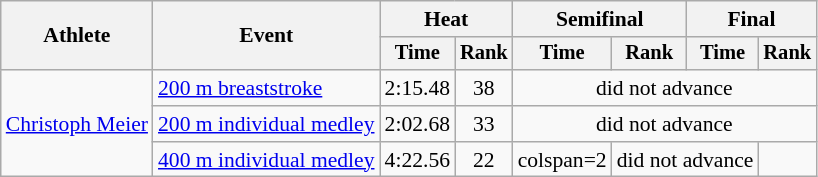<table class="wikitable" style="text-align:center; font-size:90%">
<tr>
<th rowspan="2">Athlete</th>
<th rowspan="2">Event</th>
<th colspan="2">Heat</th>
<th colspan="2">Semifinal</th>
<th colspan="2">Final</th>
</tr>
<tr style="font-size:95%">
<th>Time</th>
<th>Rank</th>
<th>Time</th>
<th>Rank</th>
<th>Time</th>
<th>Rank</th>
</tr>
<tr>
<td align=left rowspan=3><a href='#'>Christoph Meier</a></td>
<td align=left><a href='#'>200 m breaststroke</a></td>
<td>2:15.48</td>
<td>38</td>
<td colspan=4>did not advance</td>
</tr>
<tr>
<td align=left><a href='#'>200 m individual medley</a></td>
<td>2:02.68</td>
<td>33</td>
<td colspan=4>did not advance</td>
</tr>
<tr>
<td align=left><a href='#'>400 m individual medley</a></td>
<td>4:22.56</td>
<td>22</td>
<td>colspan=2 </td>
<td colspan=2>did not advance</td>
</tr>
</table>
